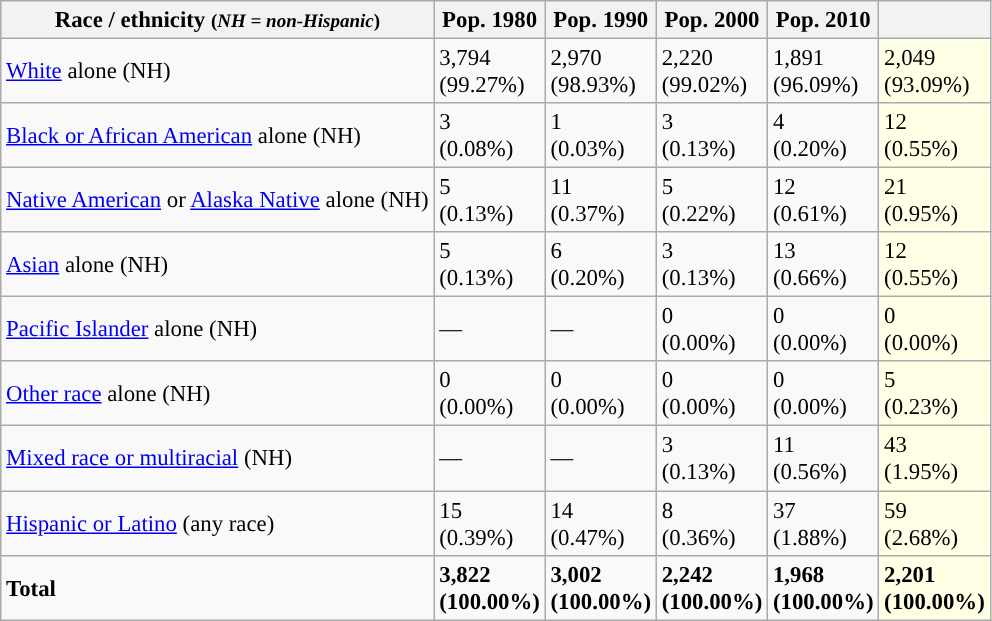<table class="wikitable sortable collapsible" style="font-size: 95%;">
<tr>
<th>Race / ethnicity <small>(<em>NH = non-Hispanic</em>)</small></th>
<th>Pop. 1980</th>
<th>Pop. 1990</th>
<th>Pop. 2000</th>
<th>Pop. 2010</th>
<th></th>
</tr>
<tr>
<td><a href='#'>White</a> alone (NH)</td>
<td>3,794<br>(99.27%)</td>
<td>2,970<br>(98.93%)</td>
<td>2,220<br>(99.02%)</td>
<td>1,891<br>(96.09%)</td>
<td style='background: #ffffe6;'>2,049<br>(93.09%)</td>
</tr>
<tr>
<td><a href='#'>Black or African American</a> alone (NH)</td>
<td>3<br>(0.08%)</td>
<td>1<br>(0.03%)</td>
<td>3<br>(0.13%)</td>
<td>4<br>(0.20%)</td>
<td style='background: #ffffe6;'>12<br>(0.55%)</td>
</tr>
<tr>
<td><a href='#'>Native American</a> or <a href='#'>Alaska Native</a> alone (NH)</td>
<td>5<br>(0.13%)</td>
<td>11<br>(0.37%)</td>
<td>5<br>(0.22%)</td>
<td>12<br>(0.61%)</td>
<td style='background: #ffffe6;'>21<br>(0.95%)</td>
</tr>
<tr>
<td><a href='#'>Asian</a> alone (NH)</td>
<td>5<br>(0.13%)</td>
<td>6<br>(0.20%)</td>
<td>3<br>(0.13%)</td>
<td>13<br>(0.66%)</td>
<td style='background: #ffffe6;'>12<br>(0.55%)</td>
</tr>
<tr>
<td><a href='#'>Pacific Islander</a> alone (NH)</td>
<td>—</td>
<td>—</td>
<td>0<br>(0.00%)</td>
<td>0<br>(0.00%)</td>
<td style='background: #ffffe6;'>0<br>(0.00%)</td>
</tr>
<tr>
<td><a href='#'>Other race</a> alone (NH)</td>
<td>0<br>(0.00%)</td>
<td>0<br>(0.00%)</td>
<td>0<br>(0.00%)</td>
<td>0<br>(0.00%)</td>
<td style='background: #ffffe6;'>5<br>(0.23%)</td>
</tr>
<tr>
<td><a href='#'>Mixed race or multiracial</a> (NH)</td>
<td>—</td>
<td>—</td>
<td>3<br>(0.13%)</td>
<td>11<br>(0.56%)</td>
<td style='background: #ffffe6;'>43<br>(1.95%)</td>
</tr>
<tr>
<td><a href='#'>Hispanic or Latino</a> (any race)</td>
<td>15<br>(0.39%)</td>
<td>14<br>(0.47%)</td>
<td>8<br>(0.36%)</td>
<td>37<br>(1.88%)</td>
<td style='background: #ffffe6;'>59<br>(2.68%)</td>
</tr>
<tr>
<td><strong>Total</strong></td>
<td><strong>3,822<br>(100.00%)</strong></td>
<td><strong>3,002<br>(100.00%)</strong></td>
<td><strong>2,242<br>(100.00%)</strong></td>
<td><strong>1,968<br>(100.00%)</strong></td>
<td style='background: #ffffe6;'><strong>2,201<br>(100.00%)</strong></td>
</tr>
</table>
